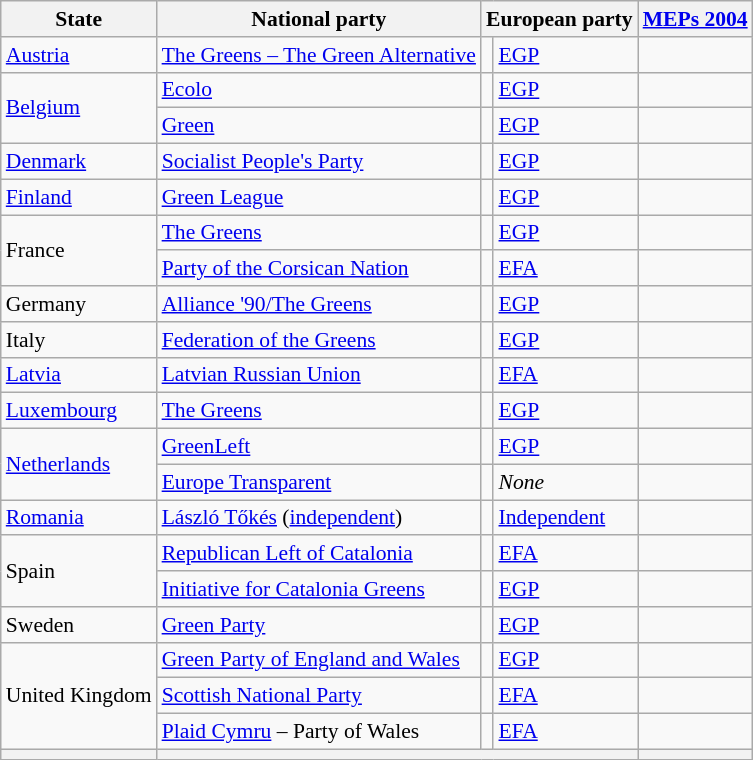<table class="wikitable sortable mw-collapsible mw-collapsed" style="font-size:90%">
<tr>
<th>State</th>
<th>National party</th>
<th colspan="2">European party</th>
<th data-sort-type="number"><a href='#'>MEPs 2004</a></th>
</tr>
<tr>
<td> <a href='#'>Austria</a></td>
<td><a href='#'>The Greens – The Green Alternative</a></td>
<td></td>
<td><a href='#'>EGP</a></td>
<td></td>
</tr>
<tr>
<td rowspan="2"> <a href='#'>Belgium</a></td>
<td><a href='#'>Ecolo</a></td>
<td></td>
<td><a href='#'>EGP</a></td>
<td></td>
</tr>
<tr>
<td><a href='#'>Green</a></td>
<td></td>
<td><a href='#'>EGP</a></td>
<td></td>
</tr>
<tr>
<td> <a href='#'>Denmark</a></td>
<td><a href='#'>Socialist People's Party</a></td>
<td></td>
<td><a href='#'>EGP</a></td>
<td></td>
</tr>
<tr>
<td> <a href='#'>Finland</a></td>
<td><a href='#'>Green League</a></td>
<td></td>
<td><a href='#'>EGP</a></td>
<td></td>
</tr>
<tr>
<td rowspan="2"> France</td>
<td><a href='#'>The Greens</a></td>
<td></td>
<td><a href='#'>EGP</a></td>
<td></td>
</tr>
<tr>
<td><a href='#'>Party of the Corsican Nation</a></td>
<td></td>
<td><a href='#'>EFA</a></td>
<td></td>
</tr>
<tr>
<td> Germany</td>
<td><a href='#'>Alliance '90/The Greens</a></td>
<td></td>
<td><a href='#'>EGP</a></td>
<td></td>
</tr>
<tr>
<td> Italy</td>
<td><a href='#'>Federation of the Greens</a></td>
<td></td>
<td><a href='#'>EGP</a></td>
<td></td>
</tr>
<tr>
<td> <a href='#'>Latvia</a></td>
<td><a href='#'>Latvian Russian Union</a></td>
<td></td>
<td><a href='#'>EFA</a></td>
<td></td>
</tr>
<tr>
<td> <a href='#'>Luxembourg</a></td>
<td><a href='#'>The Greens</a></td>
<td></td>
<td><a href='#'>EGP</a></td>
<td></td>
</tr>
<tr>
<td rowspan="2"> <a href='#'>Netherlands</a></td>
<td><a href='#'>GreenLeft</a></td>
<td></td>
<td><a href='#'>EGP</a></td>
<td></td>
</tr>
<tr>
<td><a href='#'>Europe Transparent</a></td>
<td></td>
<td><em>None</em></td>
<td></td>
</tr>
<tr>
<td> <a href='#'>Romania</a></td>
<td><a href='#'>László Tőkés</a> (<a href='#'>independent</a>)</td>
<td></td>
<td><a href='#'>Independent</a></td>
<td></td>
</tr>
<tr>
<td rowspan="2"> Spain</td>
<td><a href='#'>Republican Left of Catalonia</a></td>
<td></td>
<td><a href='#'>EFA</a></td>
<td></td>
</tr>
<tr>
<td><a href='#'>Initiative for Catalonia Greens</a></td>
<td></td>
<td><a href='#'>EGP</a></td>
<td></td>
</tr>
<tr>
<td> Sweden</td>
<td><a href='#'>Green Party</a></td>
<td></td>
<td><a href='#'>EGP</a></td>
<td></td>
</tr>
<tr>
<td rowspan="3"> United Kingdom</td>
<td><a href='#'>Green Party of England and Wales</a></td>
<td></td>
<td><a href='#'>EGP</a></td>
<td></td>
</tr>
<tr>
<td><a href='#'>Scottish National Party</a></td>
<td></td>
<td><a href='#'>EFA</a></td>
<td></td>
</tr>
<tr>
<td><a href='#'>Plaid Cymru</a> – Party of Wales</td>
<td></td>
<td><a href='#'>EFA</a></td>
<td></td>
</tr>
<tr>
<th></th>
<th colspan="3"></th>
<th></th>
</tr>
</table>
